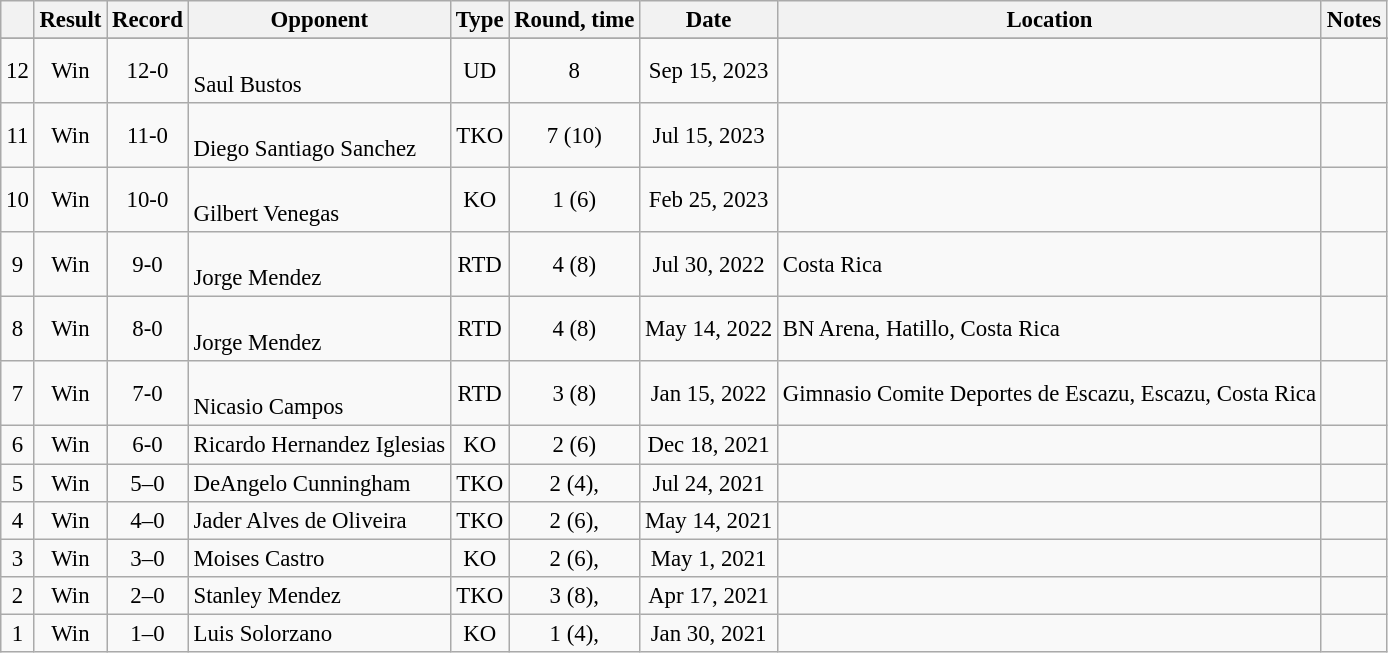<table class="wikitable" style="text-align:center; font-size:95%">
<tr>
<th></th>
<th>Result</th>
<th>Record</th>
<th>Opponent</th>
<th>Type</th>
<th>Round, time</th>
<th>Date</th>
<th>Location</th>
<th>Notes</th>
</tr>
<tr>
</tr>
<tr>
<td>12</td>
<td> Win</td>
<td>12-0</td>
<td style="text-align:left;"><br>Saul Bustos</td>
<td>UD</td>
<td>8</td>
<td>Sep 15, 2023</td>
<td style="text-align:left;"><br></td>
<td></td>
</tr>
<tr>
<td>11</td>
<td> Win</td>
<td>11-0</td>
<td style="text-align:left;"><br>Diego Santiago Sanchez</td>
<td>TKO</td>
<td>7 (10) </td>
<td>Jul 15, 2023</td>
<td style="text-align:left;"><br></td>
<td></td>
</tr>
<tr>
<td>10</td>
<td> Win</td>
<td>10-0</td>
<td style="text-align:left;"><br>Gilbert Venegas</td>
<td>KO</td>
<td>1 (6)</td>
<td>Feb 25, 2023</td>
<td style="text-align:left;"><br></td>
<td></td>
</tr>
<tr>
<td>9</td>
<td>Win</td>
<td>9-0</td>
<td style="text-align:left;"><br>Jorge Mendez</td>
<td>RTD</td>
<td>4 (8) </td>
<td>Jul 30, 2022</td>
<td style="text-align:left;"> Costa Rica</td>
<td></td>
</tr>
<tr>
<td>8</td>
<td>Win</td>
<td>8-0</td>
<td style="text-align:left;"><br>Jorge Mendez</td>
<td>RTD</td>
<td>4 (8) </td>
<td>May 14, 2022</td>
<td style="text-align:left;"> BN Arena, Hatillo, Costa Rica</td>
<td></td>
</tr>
<tr>
<td>7</td>
<td>Win</td>
<td>7-0</td>
<td style="text-align:left;"><br>Nicasio Campos</td>
<td>RTD</td>
<td>3 (8) </td>
<td>Jan 15, 2022</td>
<td style="text-align:left;"> Gimnasio Comite Deportes de Escazu, Escazu, Costa Rica</td>
<td></td>
</tr>
<tr>
<td>6</td>
<td> Win</td>
<td>6-0</td>
<td style="text-align:left;"> Ricardo Hernandez Iglesias</td>
<td>KO</td>
<td>2 (6) </td>
<td>Dec 18, 2021</td>
<td style="text-align:left;"> </td>
<td></td>
</tr>
<tr>
<td>5</td>
<td>Win</td>
<td>5–0</td>
<td style="text-align:left;"> DeAngelo Cunningham</td>
<td>TKO</td>
<td>2 (4), </td>
<td>Jul 24, 2021</td>
<td style="text-align:left;"> </td>
<td></td>
</tr>
<tr>
<td>4</td>
<td>Win</td>
<td>4–0</td>
<td style="text-align:left;"> Jader Alves de Oliveira</td>
<td>TKO</td>
<td>2 (6), </td>
<td>May 14, 2021</td>
<td style="text-align:left;"> </td>
<td></td>
</tr>
<tr>
<td>3</td>
<td>Win</td>
<td>3–0</td>
<td style="text-align:left;"> Moises Castro</td>
<td>KO</td>
<td>2 (6), </td>
<td>May 1, 2021</td>
<td style="text-align:left;"> </td>
<td></td>
</tr>
<tr>
<td>2</td>
<td>Win</td>
<td>2–0</td>
<td style="text-align:left;"> Stanley Mendez</td>
<td>TKO</td>
<td>3 (8), </td>
<td>Apr 17, 2021</td>
<td style="text-align:left;"> </td>
<td></td>
</tr>
<tr>
<td>1</td>
<td>Win</td>
<td>1–0</td>
<td style="text-align:left;"> Luis Solorzano</td>
<td>KO</td>
<td>1 (4), </td>
<td>Jan 30, 2021</td>
<td style="text-align:left;"> </td>
<td></td>
</tr>
</table>
